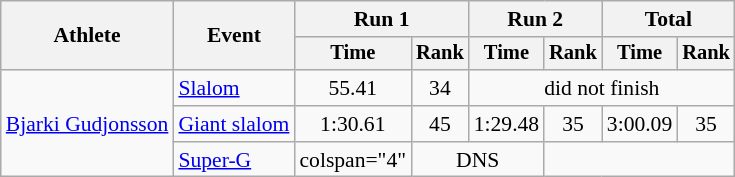<table class="wikitable" style="font-size:90%">
<tr>
<th rowspan=2>Athlete</th>
<th rowspan=2>Event</th>
<th colspan=2>Run 1</th>
<th colspan=2>Run 2</th>
<th colspan=2>Total</th>
</tr>
<tr style="font-size:95%">
<th>Time</th>
<th>Rank</th>
<th>Time</th>
<th>Rank</th>
<th>Time</th>
<th>Rank</th>
</tr>
<tr align=center>
<td align="left" rowspan="3"><a href='#'>Bjarki Gudjonsson</a></td>
<td align="left"><a href='#'>Slalom</a></td>
<td>55.41</td>
<td>34</td>
<td colspan=4>did not finish</td>
</tr>
<tr align=center>
<td align="left"><a href='#'>Giant slalom</a></td>
<td>1:30.61</td>
<td>45</td>
<td>1:29.48</td>
<td>35</td>
<td>3:00.09</td>
<td>35</td>
</tr>
<tr align=center>
<td align="left"><a href='#'>Super-G</a></td>
<td>colspan="4" </td>
<td colspan=2>DNS</td>
</tr>
</table>
